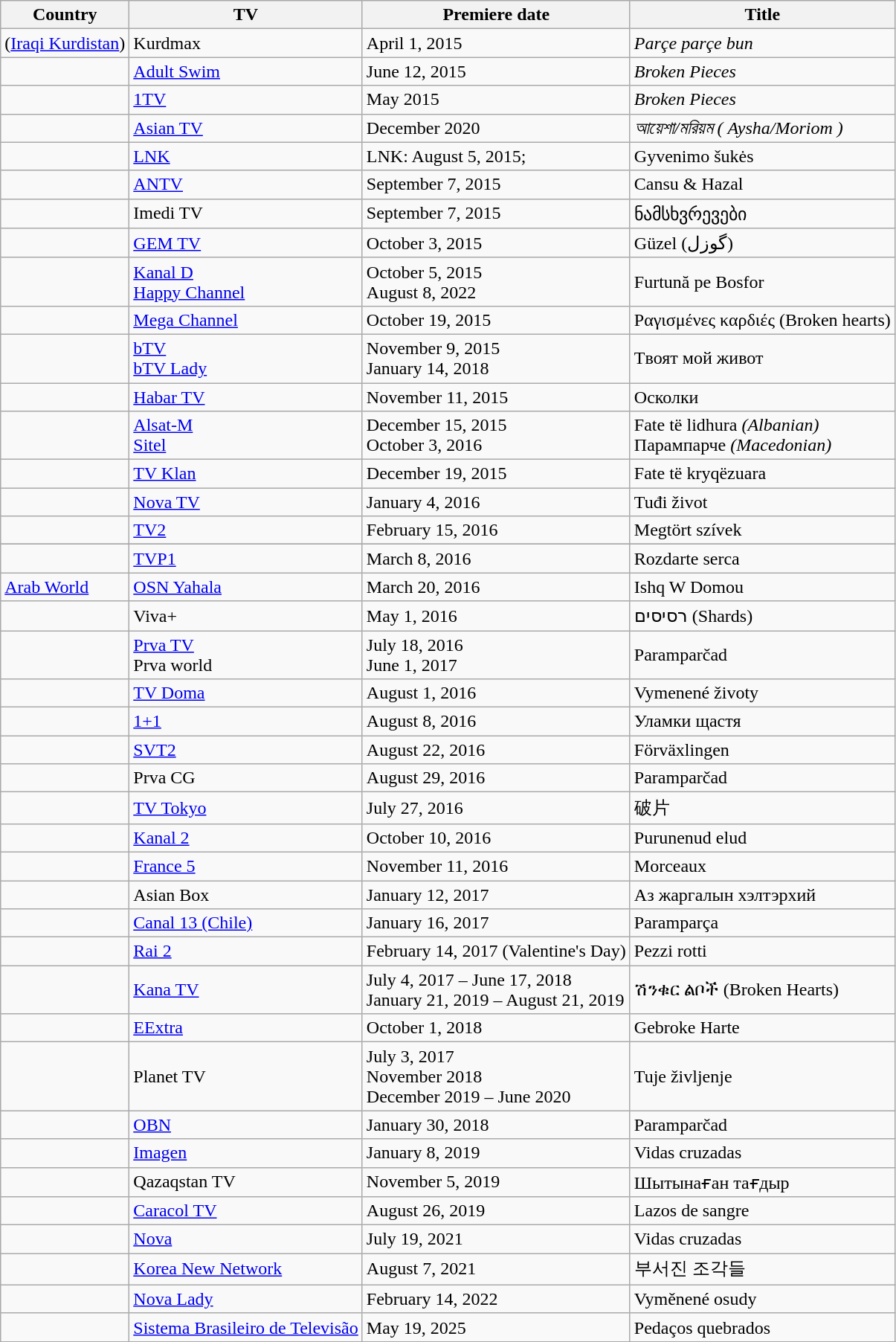<table class="wikitable">
<tr>
<th>Country</th>
<th>TV</th>
<th>Premiere date</th>
<th>Title</th>
</tr>
<tr>
<td> (<a href='#'>Iraqi Kurdistan</a>)</td>
<td>Kurdmax</td>
<td>April 1, 2015</td>
<td><em>Parçe parçe bun</em></td>
</tr>
<tr>
<td></td>
<td><a href='#'>Adult Swim</a></td>
<td>June 12, 2015</td>
<td><em>Broken Pieces</em></td>
</tr>
<tr>
<td></td>
<td><a href='#'>1TV</a></td>
<td>May 2015</td>
<td><em>Broken Pieces</em></td>
</tr>
<tr>
<td></td>
<td><a href='#'>Asian TV</a></td>
<td>December 2020</td>
<td><em>আয়েশা/মরিয়ম ( Aysha/Moriom  )</td>
</tr>
<tr>
<td></td>
<td><a href='#'>LNK</a></td>
<td>LNK: August 5, 2015;</td>
<td></em>Gyvenimo šukės<em></td>
</tr>
<tr>
<td></td>
<td><a href='#'>ANTV</a></td>
<td>September 7, 2015</td>
<td></em>Cansu & Hazal<em></td>
</tr>
<tr>
<td></td>
<td>Imedi TV</td>
<td>September 7, 2015</td>
<td></em>ნამსხვრევები<em></td>
</tr>
<tr>
<td></td>
<td><a href='#'>GEM TV</a></td>
<td>October 3, 2015</td>
<td></em>Güzel (گوزل)<em></td>
</tr>
<tr>
<td></td>
<td><a href='#'>Kanal D</a> <br> <a href='#'>Happy Channel</a></td>
<td>October 5, 2015 <br> August 8, 2022</td>
<td></em>Furtună pe Bosfor<em></td>
</tr>
<tr>
<td></td>
<td><a href='#'>Mega Channel</a></td>
<td>October 19, 2015</td>
<td></em>Pαγισμένες καρδιές (Broken hearts)<em></td>
</tr>
<tr>
<td></td>
<td><a href='#'>bTV</a><br><a href='#'>bTV Lady</a></td>
<td>November 9, 2015<br>January 14, 2018</td>
<td></em>Tвоят мой живот<em></td>
</tr>
<tr>
<td></td>
<td><a href='#'>Habar TV</a></td>
<td>November 11, 2015</td>
<td></em>Осколки<em></td>
</tr>
<tr>
<td></td>
<td><a href='#'>Alsat-M</a><br><a href='#'>Sitel</a></td>
<td>December 15, 2015<br>October 3, 2016</td>
<td></em>Fate të lidhura<em> (Albanian)<br></em>Парампарче<em> (Macedonian)</td>
</tr>
<tr>
<td></td>
<td><a href='#'>TV Klan</a></td>
<td>December 19, 2015</td>
<td></em>Fate të kryqëzuara<em></td>
</tr>
<tr>
<td></td>
<td><a href='#'>Nova TV</a></td>
<td>January 4, 2016</td>
<td></em>Tuđi život<em></td>
</tr>
<tr>
<td></td>
<td><a href='#'>TV2</a></td>
<td>February 15, 2016</td>
<td></em>Megtört szívek<em></td>
</tr>
<tr>
</tr>
<tr>
<td></td>
<td><a href='#'>TVP1</a></td>
<td>March 8, 2016</td>
<td></em>Rozdarte serca<em></td>
</tr>
<tr>
<td> <a href='#'>Arab World</a></td>
<td><a href='#'>OSN Yahala</a></td>
<td>March 20, 2016</td>
<td></em>Ishq W Domou<em></td>
</tr>
<tr>
<td></td>
<td>Viva+</td>
<td>May 1, 2016</td>
<td></em>רסיסים (Shards)<em></td>
</tr>
<tr>
<td></td>
<td><a href='#'>Prva TV</a> <br> Prva world</td>
<td>July 18, 2016 <br> June 1, 2017</td>
<td></em>Paramparčad<em></td>
</tr>
<tr>
<td></td>
<td><a href='#'>TV Doma</a></td>
<td>August 1, 2016</td>
<td></em>Vymenené životy<em></td>
</tr>
<tr>
<td></td>
<td><a href='#'>1+1</a></td>
<td>August 8, 2016</td>
<td></em>Уламки щастя<em></td>
</tr>
<tr>
<td></td>
<td><a href='#'>SVT2</a></td>
<td>August 22, 2016</td>
<td></em>Förväxlingen<em></td>
</tr>
<tr>
<td></td>
<td>Prva CG</td>
<td>August 29, 2016</td>
<td></em>Paramparčad<em></td>
</tr>
<tr>
<td></td>
<td><a href='#'>TV Tokyo</a></td>
<td>July 27, 2016</td>
<td></em>破片<em></td>
</tr>
<tr>
<td></td>
<td><a href='#'>Kanal 2</a></td>
<td>October 10, 2016</td>
<td></em>Purunenud elud<em></td>
</tr>
<tr>
<td></td>
<td><a href='#'>France 5</a></td>
<td>November 11, 2016</td>
<td></em>Morceaux<em></td>
</tr>
<tr>
<td></td>
<td>Asian Box</td>
<td>January 12, 2017</td>
<td></em>Аз жаргалын хэлтэрхий<em></td>
</tr>
<tr>
<td></td>
<td><a href='#'>Canal 13 (Chile)</a></td>
<td>January 16, 2017</td>
<td></em>Paramparça<em></td>
</tr>
<tr>
<td></td>
<td><a href='#'>Rai 2</a></td>
<td>February 14, 2017 (Valentine's Day)</td>
<td></em>Pezzi rotti<em></td>
</tr>
<tr>
<td></td>
<td><a href='#'>Kana TV</a></td>
<td>July 4, 2017 – June 17, 2018 <br> January 21, 2019 – August 21, 2019</td>
<td></em>ሽንቁር ልቦች (Broken Hearts)<em></td>
</tr>
<tr>
<td></td>
<td><a href='#'>EExtra</a></td>
<td>October 1, 2018</td>
<td></em>Gebroke Harte<em></td>
</tr>
<tr>
<td></td>
<td>Planet TV</td>
<td>July 3, 2017 <br> November 2018<br> December 2019 – June 2020</td>
<td></em>Tuje življenje<em></td>
</tr>
<tr>
<td></td>
<td><a href='#'>OBN</a></td>
<td>January 30, 2018</td>
<td></em>Paramparčad<em></td>
</tr>
<tr>
<td></td>
<td><a href='#'>Imagen</a></td>
<td>January 8, 2019</td>
<td></em>Vidas cruzadas<em></td>
</tr>
<tr>
<td></td>
<td>Qazaqstan TV</td>
<td>November 5, 2019</td>
<td></em>Шытынаған тағдыр<em></td>
</tr>
<tr>
<td></td>
<td><a href='#'>Caracol TV</a></td>
<td>August 26, 2019</td>
<td></em>Lazos de sangre<em></td>
</tr>
<tr>
<td></td>
<td><a href='#'>Nova</a></td>
<td>July 19, 2021</td>
<td></em>Vidas cruzadas<em></td>
</tr>
<tr>
<td></td>
<td><a href='#'>Korea New Network</a></td>
<td>August 7, 2021</td>
<td></em>부서진 조각들<em></td>
</tr>
<tr>
<td></td>
<td><a href='#'>Nova Lady</a></td>
<td>February 14, 2022</td>
<td></em>Vyměnené osudy<em></td>
</tr>
<tr>
<td></td>
<td><a href='#'>Sistema Brasileiro de Televisão</a></td>
<td>May 19, 2025</td>
<td></em>Pedaços quebrados<em></td>
</tr>
<tr>
</tr>
</table>
